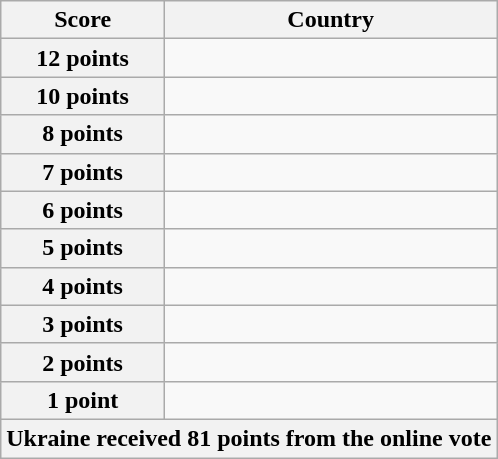<table class="wikitable">
<tr>
<th scope="col" width="33%">Score</th>
<th scope="col">Country</th>
</tr>
<tr>
<th scope="row">12 points</th>
<td></td>
</tr>
<tr>
<th scope="row">10 points</th>
<td></td>
</tr>
<tr>
<th scope="row">8 points</th>
<td></td>
</tr>
<tr>
<th scope="row">7 points</th>
<td></td>
</tr>
<tr>
<th scope="row">6 points</th>
<td></td>
</tr>
<tr>
<th scope="row">5 points</th>
<td></td>
</tr>
<tr>
<th scope="row">4 points</th>
<td {{ubl></td>
</tr>
<tr>
<th scope="row">3 points</th>
<td></td>
</tr>
<tr>
<th scope="row">2 points</th>
<td></td>
</tr>
<tr>
<th scope="row">1 point</th>
<td></td>
</tr>
<tr>
<th colspan="2">Ukraine received 81 points from the online vote</th>
</tr>
</table>
